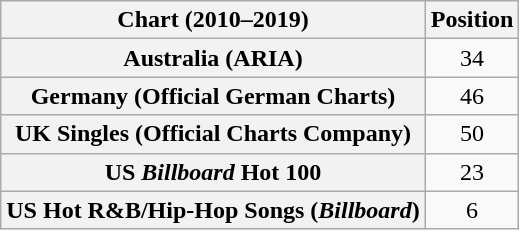<table class="wikitable sortable plainrowheaders" style="text-align:center">
<tr>
<th scope="col">Chart (2010–2019)</th>
<th scope="col">Position</th>
</tr>
<tr>
<th scope="row">Australia (ARIA)</th>
<td>34</td>
</tr>
<tr>
<th scope="row">Germany (Official German Charts)</th>
<td>46</td>
</tr>
<tr>
<th scope="row">UK Singles (Official Charts Company)</th>
<td>50</td>
</tr>
<tr>
<th scope="row">US <em>Billboard</em> Hot 100</th>
<td>23</td>
</tr>
<tr>
<th scope="row">US Hot R&B/Hip-Hop Songs (<em>Billboard</em>)</th>
<td>6</td>
</tr>
</table>
